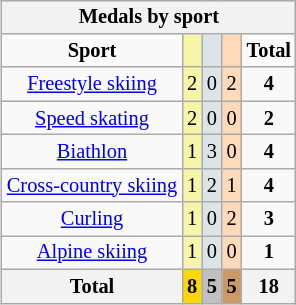<table class="wikitable" style="font-size:85%; float:right">
<tr style="background:#efefef;">
<th colspan=5>Medals by sport</th>
</tr>
<tr align=center>
<td><strong>Sport</strong></td>
<td bgcolor=#f7f6a8></td>
<td bgcolor=#dce5e5></td>
<td bgcolor=#ffdab9></td>
<td><strong>Total</strong></td>
</tr>
<tr align=center>
<td><a href='#'>Freestyle skiing</a></td>
<td style="background:#F7F6A8;">2</td>
<td style="background:#DCE5E5;">0</td>
<td style="background:#FFDAB9;">2</td>
<td><strong>4</strong></td>
</tr>
<tr align=center>
<td><a href='#'>Speed skating</a></td>
<td style="background:#F7F6A8;">2</td>
<td style="background:#DCE5E5;">0</td>
<td style="background:#FFDAB9;">0</td>
<td><strong>2</strong></td>
</tr>
<tr align=center>
<td><a href='#'>Biathlon</a></td>
<td style="background:#F7F6A8;">1</td>
<td style="background:#DCE5E5;">3</td>
<td style="background:#FFDAB9;">0</td>
<td><strong>4</strong></td>
</tr>
<tr align=center>
<td><a href='#'>Cross-country skiing</a></td>
<td style="background:#F7F6A8;">1</td>
<td style="background:#DCE5E5;">2</td>
<td style="background:#FFDAB9;">1</td>
<td><strong>4</strong></td>
</tr>
<tr align=center>
<td><a href='#'>Curling</a></td>
<td style="background:#F7F6A8;">1</td>
<td style="background:#DCE5E5;">0</td>
<td style="background:#FFDAB9;">2</td>
<td><strong>3</strong></td>
</tr>
<tr align=center>
<td><a href='#'>Alpine skiing</a></td>
<td style="background:#F7F6A8;">1</td>
<td style="background:#DCE5E5;">0</td>
<td style="background:#FFDAB9;">0</td>
<td><strong>1</strong></td>
</tr>
<tr align=center>
<th>Total</th>
<th style="background:gold;">8</th>
<th style="background:silver;">5</th>
<th style="background:#c96;">5</th>
<th>18</th>
</tr>
</table>
